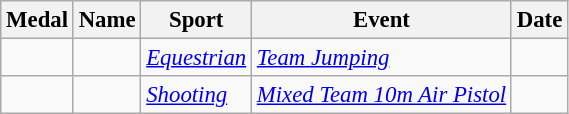<table class="wikitable sortable" style="font-size: 95%;">
<tr>
<th>Medal</th>
<th>Name</th>
<th>Sport</th>
<th>Event</th>
<th>Date</th>
</tr>
<tr>
<td><em></em></td>
<td><em> </em></td>
<td><em><a href='#'>Equestrian</a></em></td>
<td><em><a href='#'>Team Jumping</a></em></td>
<td><em></em></td>
</tr>
<tr>
<td><em></em></td>
<td><em> </em></td>
<td><em><a href='#'>Shooting</a></em></td>
<td><em><a href='#'>Mixed Team 10m Air Pistol</a></em></td>
<td><em></em></td>
</tr>
</table>
